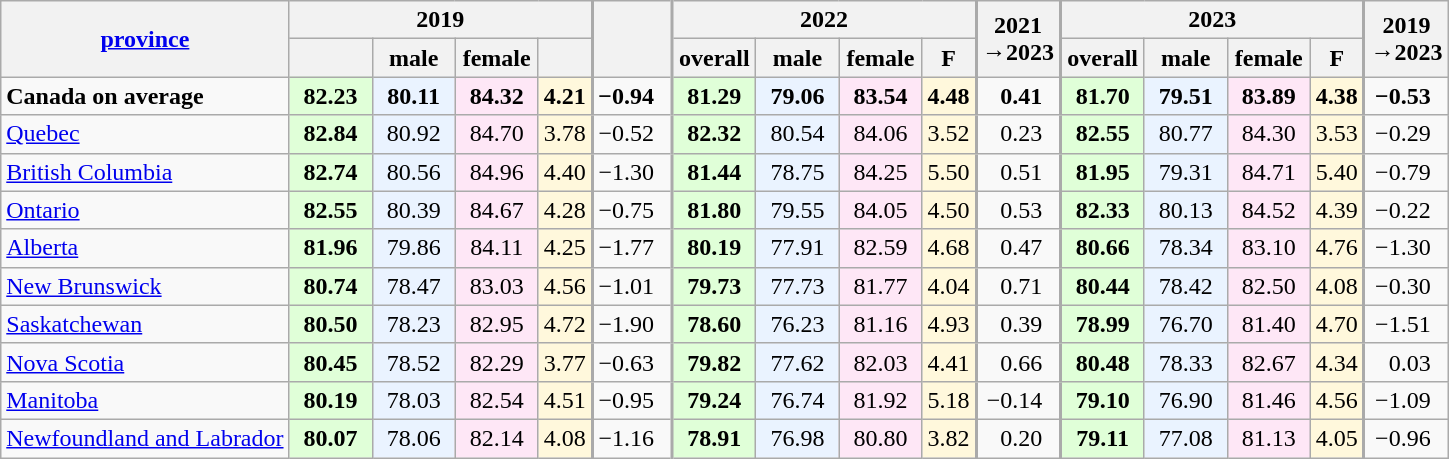<table class="wikitable sortable static-row-numbers sort-under" style="text-align:right;">
<tr class="static-row-header" style="text-align:center;vertical-align:bottom;">
<th rowspan=2 style="vertical-align:middle;"><a href='#'>province</a></th>
<th colspan=4>2019</th>
<th rowspan=2 style="vertical-align:middle;border-left-width:2px;"></th>
<th colspan=4 style="border-left-width:2px;">2022</th>
<th rowspan=2 style="vertical-align:middle;border-left-width:2px;">2021<br>→2023</th>
<th colspan=4 style="border-left-width:2px;">2023</th>
<th rowspan=2 style="vertical-align:middle;border-left-width:2px;">2019<br>→2023</th>
</tr>
<tr class="static-row-header" style="text-align:center;vertical-align:bottom;">
<th style="vertical-align:middle;width:3em;"></th>
<th style="vertical-align:middle;width:3em;">male</th>
<th style="vertical-align:middle;width:3em;">female</th>
<th></th>
<th style="vertical-align:middle;width:3em;border-left-width:2px;">overall</th>
<th style="vertical-align:middle;width:3em;">male</th>
<th style="vertical-align:middle;width:3em;">female</th>
<th>F </th>
<th style="vertical-align:middle;width:3em;border-left-width:2px;">overall</th>
<th style="vertical-align:middle;width:3em;">male</th>
<th style="vertical-align:middle;width:3em;">female</th>
<th>F </th>
</tr>
<tr class=static-row-header>
<td style="text-align:left;"><strong>Canada on average</strong></td>
<td style="text-align:center;background:#e0ffd8;"><strong>82.23</strong></td>
<td style="text-align:center;background:#eaf3ff;"><strong>80.11</strong></td>
<td style="text-align:center;background:#fee7f6;"><strong>84.32</strong></td>
<td style="text-align:center;background:#fff8dc;"><strong>4.21</strong></td>
<td style="padding-right:1.5ex;border-left-width:2px;"><strong>−0.94</strong></td>
<td style="text-align:center;background:#e0ffd8;border-left-width:2px;"><strong>81.29</strong></td>
<td style="text-align:center;background:#eaf3ff;"><strong>79.06</strong></td>
<td style="text-align:center;background:#fee7f6;"><strong>83.54</strong></td>
<td style="text-align:center;background:#fff8dc;"><strong>4.48</strong></td>
<td style="padding-right:1.5ex;border-left-width:2px;"><strong>0.41</strong></td>
<td style="text-align:center;background:#e0ffd8;border-left-width:2px;"><strong>81.70</strong></td>
<td style="text-align:center;background:#eaf3ff;"><strong>79.51</strong></td>
<td style="text-align:center;background:#fee7f6;"><strong>83.89</strong></td>
<td style="text-align:center;background:#fff8dc;"><strong>4.38</strong></td>
<td style="padding-right:1.5ex;border-left-width:2px;"><strong>−0.53</strong></td>
</tr>
<tr>
<td style="text-align:left;"><a href='#'>Quebec</a></td>
<td style="text-align:center;background:#e0ffd8;"><strong>82.84</strong></td>
<td style="text-align:center;background:#eaf3ff;">80.92</td>
<td style="text-align:center;background:#fee7f6;">84.70</td>
<td style="text-align:center;background:#fff8dc;">3.78</td>
<td style="padding-right:1.5ex;border-left-width:2px;">−0.52</td>
<td style="text-align:center;background:#e0ffd8;border-left-width:2px;"><strong>82.32</strong></td>
<td style="text-align:center;background:#eaf3ff;">80.54</td>
<td style="text-align:center;background:#fee7f6;">84.06</td>
<td style="text-align:center;background:#fff8dc;">3.52</td>
<td style="padding-right:1.5ex;border-left-width:2px;">0.23</td>
<td style="text-align:center;background:#e0ffd8;border-left-width:2px;"><strong>82.55</strong></td>
<td style="text-align:center;background:#eaf3ff;">80.77</td>
<td style="text-align:center;background:#fee7f6;">84.30</td>
<td style="text-align:center;background:#fff8dc;">3.53</td>
<td style="padding-right:1.5ex;border-left-width:2px;">−0.29</td>
</tr>
<tr>
<td style="text-align:left;"><a href='#'>British Columbia</a></td>
<td style="text-align:center;background:#e0ffd8;"><strong>82.74</strong></td>
<td style="text-align:center;background:#eaf3ff;">80.56</td>
<td style="text-align:center;background:#fee7f6;">84.96</td>
<td style="text-align:center;background:#fff8dc;">4.40</td>
<td style="padding-right:1.5ex;border-left-width:2px;">−1.30</td>
<td style="text-align:center;background:#e0ffd8;border-left-width:2px;"><strong>81.44</strong></td>
<td style="text-align:center;background:#eaf3ff;">78.75</td>
<td style="text-align:center;background:#fee7f6;">84.25</td>
<td style="text-align:center;background:#fff8dc;">5.50</td>
<td style="padding-right:1.5ex;border-left-width:2px;">0.51</td>
<td style="text-align:center;background:#e0ffd8;border-left-width:2px;"><strong>81.95</strong></td>
<td style="text-align:center;background:#eaf3ff;">79.31</td>
<td style="text-align:center;background:#fee7f6;">84.71</td>
<td style="text-align:center;background:#fff8dc;">5.40</td>
<td style="padding-right:1.5ex;border-left-width:2px;">−0.79</td>
</tr>
<tr>
<td style="text-align:left;"><a href='#'>Ontario</a></td>
<td style="text-align:center;background:#e0ffd8;"><strong>82.55</strong></td>
<td style="text-align:center;background:#eaf3ff;">80.39</td>
<td style="text-align:center;background:#fee7f6;">84.67</td>
<td style="text-align:center;background:#fff8dc;">4.28</td>
<td style="padding-right:1.5ex;border-left-width:2px;">−0.75</td>
<td style="text-align:center;background:#e0ffd8;border-left-width:2px;"><strong>81.80</strong></td>
<td style="text-align:center;background:#eaf3ff;">79.55</td>
<td style="text-align:center;background:#fee7f6;">84.05</td>
<td style="text-align:center;background:#fff8dc;">4.50</td>
<td style="padding-right:1.5ex;border-left-width:2px;">0.53</td>
<td style="text-align:center;background:#e0ffd8;border-left-width:2px;"><strong>82.33</strong></td>
<td style="text-align:center;background:#eaf3ff;">80.13</td>
<td style="text-align:center;background:#fee7f6;">84.52</td>
<td style="text-align:center;background:#fff8dc;">4.39</td>
<td style="padding-right:1.5ex;border-left-width:2px;">−0.22</td>
</tr>
<tr>
<td style="text-align:left;"><a href='#'>Alberta</a></td>
<td style="text-align:center;background:#e0ffd8;"><strong>81.96</strong></td>
<td style="text-align:center;background:#eaf3ff;">79.86</td>
<td style="text-align:center;background:#fee7f6;">84.11</td>
<td style="text-align:center;background:#fff8dc;">4.25</td>
<td style="padding-right:1.5ex;border-left-width:2px;">−1.77</td>
<td style="text-align:center;background:#e0ffd8;border-left-width:2px;"><strong>80.19</strong></td>
<td style="text-align:center;background:#eaf3ff;">77.91</td>
<td style="text-align:center;background:#fee7f6;">82.59</td>
<td style="text-align:center;background:#fff8dc;">4.68</td>
<td style="padding-right:1.5ex;border-left-width:2px;">0.47</td>
<td style="text-align:center;background:#e0ffd8;border-left-width:2px;"><strong>80.66</strong></td>
<td style="text-align:center;background:#eaf3ff;">78.34</td>
<td style="text-align:center;background:#fee7f6;">83.10</td>
<td style="text-align:center;background:#fff8dc;">4.76</td>
<td style="padding-right:1.5ex;border-left-width:2px;">−1.30</td>
</tr>
<tr>
<td style="text-align:left;"><a href='#'>New Brunswick</a></td>
<td style="text-align:center;background:#e0ffd8;"><strong>80.74</strong></td>
<td style="text-align:center;background:#eaf3ff;">78.47</td>
<td style="text-align:center;background:#fee7f6;">83.03</td>
<td style="text-align:center;background:#fff8dc;">4.56</td>
<td style="padding-right:1.5ex;border-left-width:2px;">−1.01</td>
<td style="text-align:center;background:#e0ffd8;border-left-width:2px;"><strong>79.73</strong></td>
<td style="text-align:center;background:#eaf3ff;">77.73</td>
<td style="text-align:center;background:#fee7f6;">81.77</td>
<td style="text-align:center;background:#fff8dc;">4.04</td>
<td style="padding-right:1.5ex;border-left-width:2px;">0.71</td>
<td style="text-align:center;background:#e0ffd8;border-left-width:2px;"><strong>80.44</strong></td>
<td style="text-align:center;background:#eaf3ff;">78.42</td>
<td style="text-align:center;background:#fee7f6;">82.50</td>
<td style="text-align:center;background:#fff8dc;">4.08</td>
<td style="padding-right:1.5ex;border-left-width:2px;">−0.30</td>
</tr>
<tr>
<td style="text-align:left;"><a href='#'>Saskatchewan</a></td>
<td style="text-align:center;background:#e0ffd8;"><strong>80.50</strong></td>
<td style="text-align:center;background:#eaf3ff;">78.23</td>
<td style="text-align:center;background:#fee7f6;">82.95</td>
<td style="text-align:center;background:#fff8dc;">4.72</td>
<td style="padding-right:1.5ex;border-left-width:2px;">−1.90</td>
<td style="text-align:center;background:#e0ffd8;border-left-width:2px;"><strong>78.60</strong></td>
<td style="text-align:center;background:#eaf3ff;">76.23</td>
<td style="text-align:center;background:#fee7f6;">81.16</td>
<td style="text-align:center;background:#fff8dc;">4.93</td>
<td style="padding-right:1.5ex;border-left-width:2px;">0.39</td>
<td style="text-align:center;background:#e0ffd8;border-left-width:2px;"><strong>78.99</strong></td>
<td style="text-align:center;background:#eaf3ff;">76.70</td>
<td style="text-align:center;background:#fee7f6;">81.40</td>
<td style="text-align:center;background:#fff8dc;">4.70</td>
<td style="padding-right:1.5ex;border-left-width:2px;">−1.51</td>
</tr>
<tr>
<td style="text-align:left;"><a href='#'>Nova Scotia</a></td>
<td style="text-align:center;background:#e0ffd8;"><strong>80.45</strong></td>
<td style="text-align:center;background:#eaf3ff;">78.52</td>
<td style="text-align:center;background:#fee7f6;">82.29</td>
<td style="text-align:center;background:#fff8dc;">3.77</td>
<td style="padding-right:1.5ex;border-left-width:2px;">−0.63</td>
<td style="text-align:center;background:#e0ffd8;border-left-width:2px;"><strong>79.82</strong></td>
<td style="text-align:center;background:#eaf3ff;">77.62</td>
<td style="text-align:center;background:#fee7f6;">82.03</td>
<td style="text-align:center;background:#fff8dc;">4.41</td>
<td style="padding-right:1.5ex;border-left-width:2px;">0.66</td>
<td style="text-align:center;background:#e0ffd8;border-left-width:2px;"><strong>80.48</strong></td>
<td style="text-align:center;background:#eaf3ff;">78.33</td>
<td style="text-align:center;background:#fee7f6;">82.67</td>
<td style="text-align:center;background:#fff8dc;">4.34</td>
<td style="padding-right:1.5ex;border-left-width:2px;">0.03</td>
</tr>
<tr>
<td style="text-align:left;"><a href='#'>Manitoba</a></td>
<td style="text-align:center;background:#e0ffd8;"><strong>80.19</strong></td>
<td style="text-align:center;background:#eaf3ff;">78.03</td>
<td style="text-align:center;background:#fee7f6;">82.54</td>
<td style="text-align:center;background:#fff8dc;">4.51</td>
<td style="padding-right:1.5ex;border-left-width:2px;">−0.95</td>
<td style="text-align:center;background:#e0ffd8;border-left-width:2px;"><strong>79.24</strong></td>
<td style="text-align:center;background:#eaf3ff;">76.74</td>
<td style="text-align:center;background:#fee7f6;">81.92</td>
<td style="text-align:center;background:#fff8dc;">5.18</td>
<td style="padding-right:1.5ex;border-left-width:2px;">−0.14</td>
<td style="text-align:center;background:#e0ffd8;border-left-width:2px;"><strong>79.10</strong></td>
<td style="text-align:center;background:#eaf3ff;">76.90</td>
<td style="text-align:center;background:#fee7f6;">81.46</td>
<td style="text-align:center;background:#fff8dc;">4.56</td>
<td style="padding-right:1.5ex;border-left-width:2px;">−1.09</td>
</tr>
<tr>
<td style="text-align:left;"><a href='#'>Newfoundland and Labrador</a></td>
<td style="text-align:center;background:#e0ffd8;"><strong>80.07</strong></td>
<td style="text-align:center;background:#eaf3ff;">78.06</td>
<td style="text-align:center;background:#fee7f6;">82.14</td>
<td style="text-align:center;background:#fff8dc;">4.08</td>
<td style="padding-right:1.5ex;border-left-width:2px;">−1.16</td>
<td style="text-align:center;background:#e0ffd8;border-left-width:2px;"><strong>78.91</strong></td>
<td style="text-align:center;background:#eaf3ff;">76.98</td>
<td style="text-align:center;background:#fee7f6;">80.80</td>
<td style="text-align:center;background:#fff8dc;">3.82</td>
<td style="padding-right:1.5ex;border-left-width:2px;">0.20</td>
<td style="text-align:center;background:#e0ffd8;border-left-width:2px;"><strong>79.11</strong></td>
<td style="text-align:center;background:#eaf3ff;">77.08</td>
<td style="text-align:center;background:#fee7f6;">81.13</td>
<td style="text-align:center;background:#fff8dc;">4.05</td>
<td style="padding-right:1.5ex;border-left-width:2px;">−0.96</td>
</tr>
</table>
